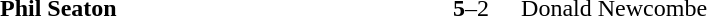<table width="50%" cellspacing="1">
<tr>
<th width=45%></th>
<th width=10%></th>
<th width=45%></th>
</tr>
<tr>
<td> <strong>Phil Seaton</strong></td>
<td align="center"><strong>5</strong>–2</td>
<td> Donald Newcombe</td>
</tr>
</table>
